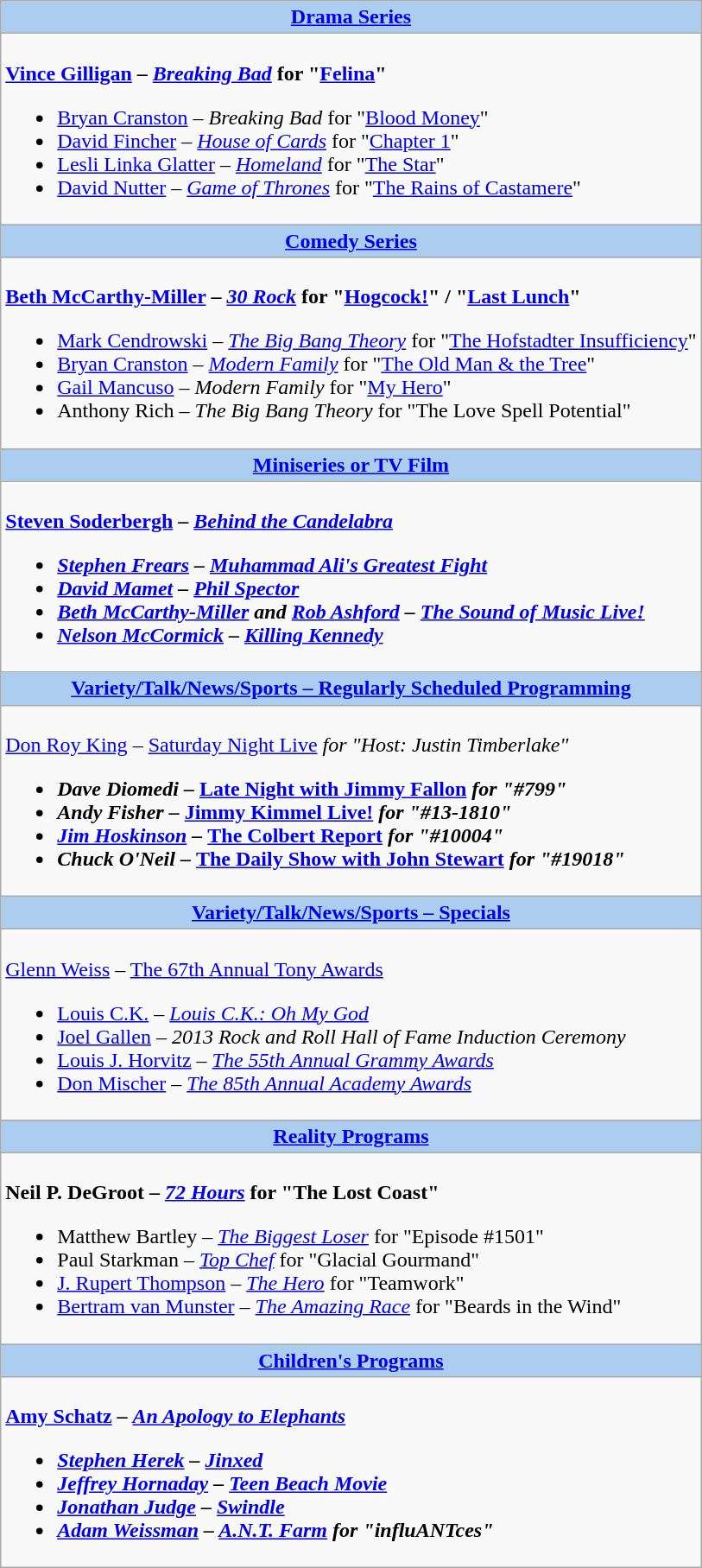<table class=wikitable style="width="100%">
<tr>
<th colspan="2" style="background:#abcdef;"><a href='#'>Drama Series</a></th>
</tr>
<tr>
<td colspan="2" style="vertical-align:top;"><br><strong><a href='#'>Vince Gilligan</a> – <em><a href='#'>Breaking Bad</a></em> for "<a href='#'>Felina</a>"</strong><ul><li><a href='#'>Bryan Cranston</a> – <em>Breaking Bad</em> for "<a href='#'>Blood Money</a>"</li><li><a href='#'>David Fincher</a> – <em><a href='#'>House of Cards</a></em> for "<a href='#'>Chapter 1</a>"</li><li><a href='#'>Lesli Linka Glatter</a> – <em><a href='#'>Homeland</a></em> for "<a href='#'>The Star</a>"</li><li><a href='#'>David Nutter</a> – <em><a href='#'>Game of Thrones</a></em> for "<a href='#'>The Rains of Castamere</a>"</li></ul></td>
</tr>
<tr>
<th colspan="2" style="background:#abcdef;"><a href='#'>Comedy Series</a></th>
</tr>
<tr>
<td colspan="2" style="vertical-align:top;"><br><strong><a href='#'>Beth McCarthy-Miller</a> – <em><a href='#'>30 Rock</a></em> for "<a href='#'>Hogcock!</a>" / "<a href='#'>Last Lunch</a>"</strong><ul><li><a href='#'>Mark Cendrowski</a> – <em><a href='#'>The Big Bang Theory</a></em> for "<a href='#'>The Hofstadter Insufficiency</a>"</li><li><a href='#'>Bryan Cranston</a> – <em><a href='#'>Modern Family</a></em> for "<a href='#'>The Old Man & the Tree</a>"</li><li><a href='#'>Gail Mancuso</a> – <em>Modern Family</em> for "<a href='#'>My Hero</a>"</li><li>Anthony Rich – <em>The Big Bang Theory</em> for "The Love Spell Potential"</li></ul></td>
</tr>
<tr>
<th colspan="2" style="background:#abcdef;"><a href='#'>Miniseries or TV Film</a></th>
</tr>
<tr>
<td colspan="2" style="vertical-align:top;"><br><strong><a href='#'>Steven Soderbergh</a> – <em><a href='#'>Behind the Candelabra</a><strong><em><ul><li><a href='#'>Stephen Frears</a> – </em><a href='#'>Muhammad Ali's Greatest Fight</a><em></li><li><a href='#'>David Mamet</a> – </em><a href='#'>Phil Spector</a><em></li><li><a href='#'>Beth McCarthy-Miller</a> and <a href='#'>Rob Ashford</a> – </em><a href='#'>The Sound of Music Live!</a><em></li><li><a href='#'>Nelson McCormick</a> – </em><a href='#'>Killing Kennedy</a><em></li></ul></td>
</tr>
<tr>
<th colspan="2" style="background:#abcdef;"><a href='#'>Variety/Talk/News/Sports – Regularly Scheduled Programming</a></th>
</tr>
<tr>
<td colspan="2" style="vertical-align:top;"><br></strong><a href='#'>Don Roy King</a> – </em><a href='#'>Saturday Night Live</a><em> for "Host: Justin Timberlake"<strong><ul><li>Dave Diomedi – </em><a href='#'>Late Night with Jimmy Fallon</a><em> for "#799"</li><li>Andy Fisher – </em><a href='#'>Jimmy Kimmel Live!</a><em> for "#13-1810"</li><li><a href='#'>Jim Hoskinson</a> – </em><a href='#'>The Colbert Report</a><em> for "#10004"</li><li>Chuck O'Neil – </em><a href='#'>The Daily Show with John Stewart</a><em> for "#19018"</li></ul></td>
</tr>
<tr>
<th colspan="2" style="background:#abcdef;"><a href='#'>Variety/Talk/News/Sports – Specials</a></th>
</tr>
<tr>
<td colspan="2" style="vertical-align:top;"><br></strong><a href='#'>Glenn Weiss</a> – </em><a href='#'>The 67th Annual Tony Awards</a></em></strong><ul><li><a href='#'>Louis C.K.</a> – <em><a href='#'>Louis C.K.: Oh My God</a></em></li><li><a href='#'>Joel Gallen</a> – <em>2013 Rock and Roll Hall of Fame Induction Ceremony</em></li><li><a href='#'>Louis J. Horvitz</a> – <em><a href='#'>The 55th Annual Grammy Awards</a></em></li><li><a href='#'>Don Mischer</a> – <em><a href='#'>The 85th Annual Academy Awards</a></em></li></ul></td>
</tr>
<tr>
<th colspan="2" style="background:#abcdef;"><a href='#'>Reality Programs</a></th>
</tr>
<tr>
<td colspan="2" style="vertical-align:top;"><br><strong>Neil P. DeGroot – <em><a href='#'>72 Hours</a></em> for "The Lost Coast"</strong><ul><li>Matthew Bartley – <em><a href='#'>The Biggest Loser</a></em> for "Episode #1501"</li><li>Paul Starkman – <em><a href='#'>Top Chef</a></em> for "Glacial Gourmand"</li><li><a href='#'>J. Rupert Thompson</a> – <em><a href='#'>The Hero</a></em> for "Teamwork"</li><li><a href='#'>Bertram van Munster</a> – <em><a href='#'>The Amazing Race</a></em> for "Beards in the Wind"</li></ul></td>
</tr>
<tr>
<th colspan="2" style="background:#abcdef;"><a href='#'>Children's Programs</a></th>
</tr>
<tr>
<td colspan="2" style="vertical-align:top;"><br><strong><a href='#'>Amy Schatz</a> – <em><a href='#'>An Apology to Elephants</a><strong><em><ul><li><a href='#'>Stephen Herek</a> – </em><a href='#'>Jinxed</a><em></li><li><a href='#'>Jeffrey Hornaday</a> – </em><a href='#'>Teen Beach Movie</a><em></li><li><a href='#'>Jonathan Judge</a> – </em><a href='#'>Swindle</a><em></li><li><a href='#'>Adam Weissman</a> – </em><a href='#'>A.N.T. Farm</a><em> for "influANTces"</li></ul></td>
</tr>
</table>
